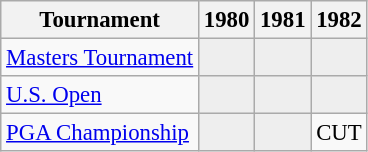<table class="wikitable" style="font-size:95%;text-align:center;">
<tr>
<th>Tournament</th>
<th>1980</th>
<th>1981</th>
<th>1982</th>
</tr>
<tr>
<td align=left><a href='#'>Masters Tournament</a></td>
<td style="background:#eeeeee;"></td>
<td style="background:#eeeeee;"></td>
<td style="background:#eeeeee;"></td>
</tr>
<tr>
<td align=left><a href='#'>U.S. Open</a></td>
<td style="background:#eeeeee;"></td>
<td style="background:#eeeeee;"></td>
<td style="background:#eeeeee;"></td>
</tr>
<tr>
<td align=left><a href='#'>PGA Championship</a></td>
<td style="background:#eeeeee;"></td>
<td style="background:#eeeeee;"></td>
<td>CUT</td>
</tr>
</table>
